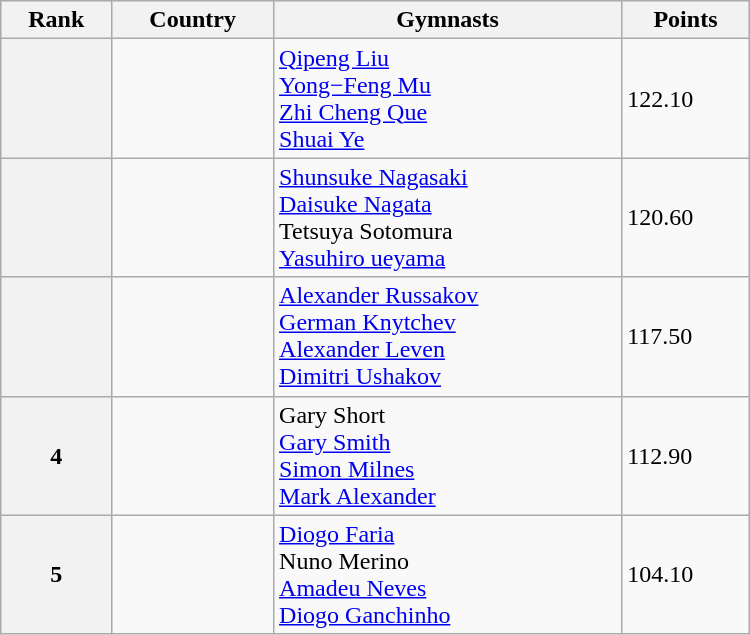<table class="wikitable" width=500>
<tr bgcolor="#efefef">
<th>Rank</th>
<th>Country</th>
<th>Gymnasts</th>
<th>Points</th>
</tr>
<tr>
<th></th>
<td></td>
<td><a href='#'>Qipeng Liu</a> <br> <a href='#'>Yong−Feng Mu</a> <br> <a href='#'>Zhi Cheng Que</a> <br> <a href='#'>Shuai Ye</a></td>
<td>122.10</td>
</tr>
<tr>
<th></th>
<td></td>
<td><a href='#'>Shunsuke Nagasaki</a> <br> <a href='#'>Daisuke Nagata</a> <br> Tetsuya Sotomura<br> <a href='#'>Yasuhiro ueyama</a></td>
<td>120.60</td>
</tr>
<tr>
<th></th>
<td></td>
<td><a href='#'>Alexander Russakov</a> <br> <a href='#'>German Knytchev</a> <br> <a href='#'>Alexander Leven</a><br> <a href='#'>Dimitri Ushakov</a></td>
<td>117.50</td>
</tr>
<tr>
<th>4</th>
<td></td>
<td>Gary Short <br> <a href='#'>Gary Smith</a> <br> <a href='#'>Simon Milnes</a> <br> <a href='#'>Mark Alexander</a></td>
<td>112.90</td>
</tr>
<tr>
<th>5</th>
<td></td>
<td><a href='#'>Diogo Faria</a> <br> Nuno Merino <br> <a href='#'>Amadeu Neves</a> <br> <a href='#'>Diogo Ganchinho</a></td>
<td>104.10</td>
</tr>
</table>
